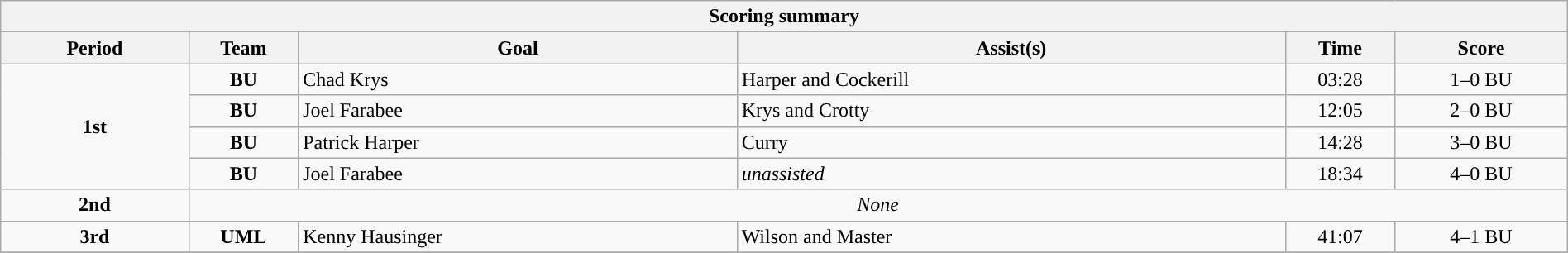<table style="width:100%;" class="wikitable">
<tr>
<th colspan=6>Scoring summary</th>
</tr>
<tr>
<th style="width:12%;">Period</th>
<th style="width:7%;">Team</th>
<th style="width:28%;">Goal</th>
<th style="width:35%;">Assist(s)</th>
<th style="width:7%;">Time</th>
<th style="width:11%;">Score</th>
</tr>
<tr>
<td style="text-align:center;" rowspan="4"><strong>1st</strong></td>
<td align=center><strong>BU</strong></td>
<td>Chad Krys</td>
<td>Harper and Cockerill</td>
<td align=center>03:28</td>
<td align=center>1–0 BU</td>
</tr>
<tr>
<td align=center><strong>BU</strong></td>
<td>Joel Farabee</td>
<td>Krys and Crotty</td>
<td align=center>12:05</td>
<td align=center>2–0 BU</td>
</tr>
<tr>
<td align=center><strong>BU</strong></td>
<td>Patrick Harper</td>
<td>Curry</td>
<td align=center>14:28</td>
<td align=center>3–0 BU</td>
</tr>
<tr>
<td align=center><strong>BU</strong></td>
<td>Joel Farabee</td>
<td><em>unassisted</em></td>
<td align=center>18:34</td>
<td align=center>4–0 BU</td>
</tr>
<tr>
<td style="text-align:center;" rowspan="1"><strong>2nd</strong></td>
<td style="text-align:center;" colspan="5"><em>None</em></td>
</tr>
<tr>
<td style="text-align:center;" rowspan="1"><strong>3rd</strong></td>
<td align=center><strong>UML</strong></td>
<td>Kenny Hausinger</td>
<td>Wilson and Master</td>
<td align=center>41:07</td>
<td align=center>4–1 BU</td>
</tr>
<tr>
</tr>
</table>
